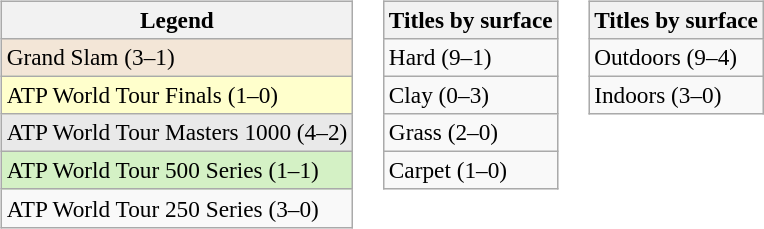<table>
<tr>
<td valign=top><br><table class=wikitable style="font-size:97%">
<tr>
<th>Legend</th>
</tr>
<tr style="background:#f3e6d7;">
<td>Grand Slam (3–1)</td>
</tr>
<tr style="background:#ffc;">
<td>ATP World Tour Finals (1–0)</td>
</tr>
<tr style="background:#e9e9e9;">
<td>ATP World Tour Masters 1000 (4–2)</td>
</tr>
<tr style="background:#d4f1c5;">
<td>ATP World Tour 500 Series (1–1)</td>
</tr>
<tr>
<td>ATP World Tour 250 Series (3–0)</td>
</tr>
</table>
</td>
<td valign=top><br><table class=wikitable style="font-size:97%">
<tr>
<th>Titles by surface</th>
</tr>
<tr>
<td>Hard (9–1)</td>
</tr>
<tr>
<td>Clay (0–3)</td>
</tr>
<tr>
<td>Grass (2–0)</td>
</tr>
<tr>
<td>Carpet (1–0)</td>
</tr>
</table>
</td>
<td valign=top><br><table class=wikitable style="font-size:97%">
<tr>
<th>Titles by surface</th>
</tr>
<tr>
<td>Outdoors (9–4)</td>
</tr>
<tr>
<td>Indoors (3–0)</td>
</tr>
</table>
</td>
</tr>
</table>
